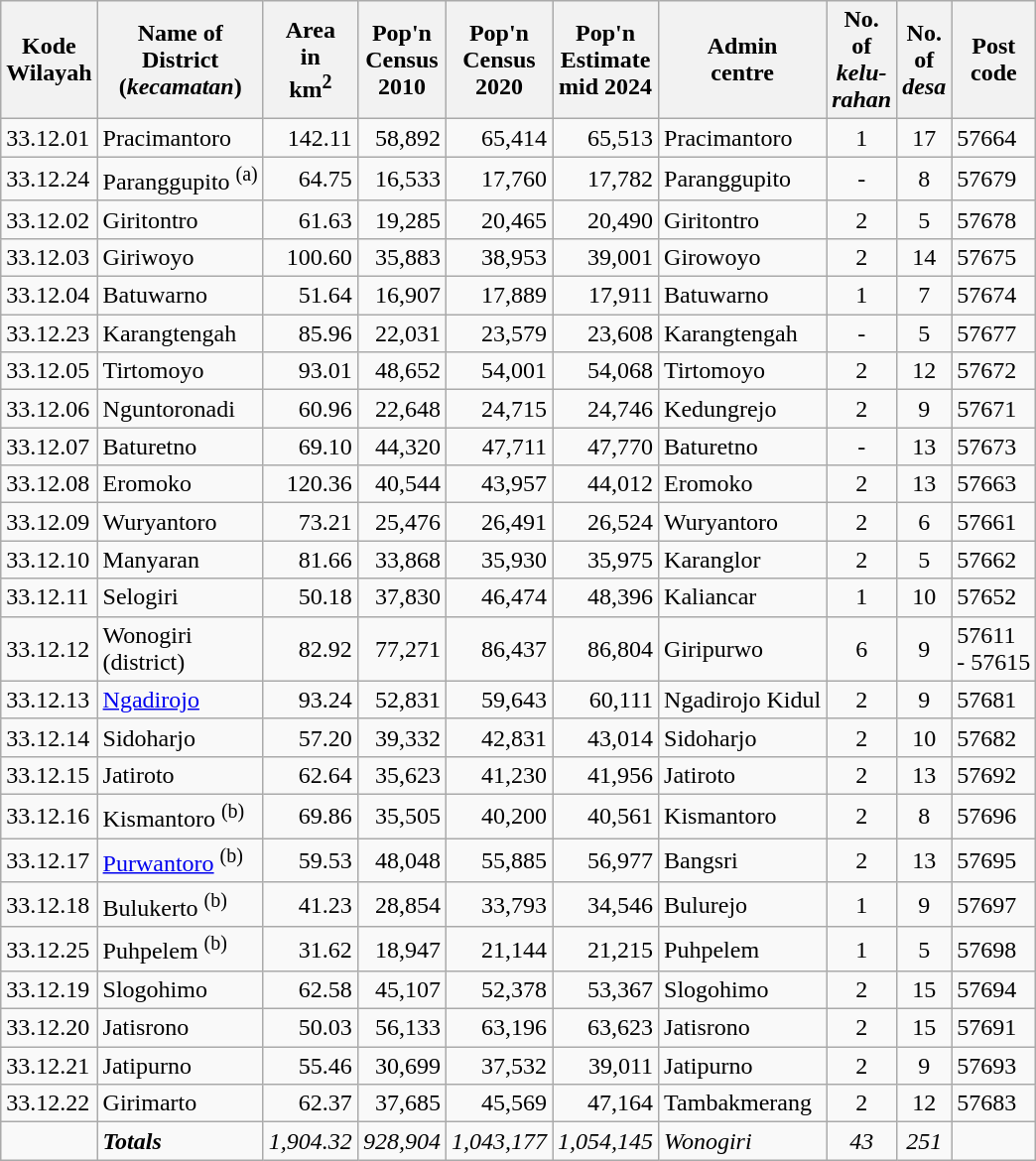<table class="sortable wikitable">
<tr>
<th>Kode <br>Wilayah</th>
<th>Name of<br>District<br>(<em>kecamatan</em>)</th>
<th>Area <br> in<br>km<sup>2</sup></th>
<th>Pop'n<br>Census<br>2010</th>
<th>Pop'n<br>Census<br>2020</th>
<th>Pop'n<br>Estimate<br>mid 2024</th>
<th>Admin<br>centre</th>
<th>No.<br>of<br><em>kelu-<br>rahan</em></th>
<th>No.<br>of<br><em>desa</em></th>
<th>Post<br>code</th>
</tr>
<tr>
<td>33.12.01</td>
<td>Pracimantoro </td>
<td align="right">142.11</td>
<td align="right">58,892</td>
<td align="right">65,414</td>
<td align="right">65,513</td>
<td>Pracimantoro</td>
<td align="center">1</td>
<td align="center">17</td>
<td>57664</td>
</tr>
<tr>
<td>33.12.24</td>
<td>Paranggupito <sup>(a)</sup> </td>
<td align="right">64.75</td>
<td align="right">16,533</td>
<td align="right">17,760</td>
<td align="right">17,782</td>
<td>Paranggupito</td>
<td align="center">-</td>
<td align="center">8</td>
<td>57679</td>
</tr>
<tr>
<td>33.12.02</td>
<td>Giritontro </td>
<td align="right">61.63</td>
<td align="right">19,285</td>
<td align="right">20,465</td>
<td align="right">20,490</td>
<td>Giritontro</td>
<td align="center">2</td>
<td align="center">5</td>
<td>57678</td>
</tr>
<tr>
<td>33.12.03</td>
<td>Giriwoyo </td>
<td align="right">100.60</td>
<td align="right">35,883</td>
<td align="right">38,953</td>
<td align="right">39,001</td>
<td>Girowoyo</td>
<td align="center">2</td>
<td align="center">14</td>
<td>57675</td>
</tr>
<tr>
<td>33.12.04</td>
<td>Batuwarno </td>
<td align="right">51.64</td>
<td align="right">16,907</td>
<td align="right">17,889</td>
<td align="right">17,911</td>
<td>Batuwarno</td>
<td align="center">1</td>
<td align="center">7</td>
<td>57674</td>
</tr>
<tr>
<td>33.12.23</td>
<td>Karangtengah </td>
<td align="right">85.96</td>
<td align="right">22,031</td>
<td align="right">23,579</td>
<td align="right">23,608</td>
<td>Karangtengah</td>
<td align="center">-</td>
<td align="center">5</td>
<td>57677</td>
</tr>
<tr>
<td>33.12.05</td>
<td>Tirtomoyo </td>
<td align="right">93.01</td>
<td align="right">48,652</td>
<td align="right">54,001</td>
<td align="right">54,068</td>
<td>Tirtomoyo</td>
<td align="center">2</td>
<td align="center">12</td>
<td>57672</td>
</tr>
<tr>
<td>33.12.06</td>
<td>Nguntoronadi </td>
<td align="right">60.96</td>
<td align="right">22,648</td>
<td align="right">24,715</td>
<td align="right">24,746</td>
<td>Kedungrejo</td>
<td align="center">2</td>
<td align="center">9</td>
<td>57671</td>
</tr>
<tr>
<td>33.12.07</td>
<td>Baturetno </td>
<td align="right">69.10</td>
<td align="right">44,320</td>
<td align="right">47,711</td>
<td align="right">47,770</td>
<td>Baturetno</td>
<td align="center">-</td>
<td align="center">13</td>
<td>57673</td>
</tr>
<tr>
<td>33.12.08</td>
<td>Eromoko </td>
<td align="right">120.36</td>
<td align="right">40,544</td>
<td align="right">43,957</td>
<td align="right">44,012</td>
<td>Eromoko</td>
<td align="center">2</td>
<td align="center">13</td>
<td>57663</td>
</tr>
<tr>
<td>33.12.09</td>
<td>Wuryantoro </td>
<td align="right">73.21</td>
<td align="right">25,476</td>
<td align="right">26,491</td>
<td align="right">26,524</td>
<td>Wuryantoro</td>
<td align="center">2</td>
<td align="center">6</td>
<td>57661</td>
</tr>
<tr>
<td>33.12.10</td>
<td>Manyaran </td>
<td align="right">81.66</td>
<td align="right">33,868</td>
<td align="right">35,930</td>
<td align="right">35,975</td>
<td>Karanglor</td>
<td align="center">2</td>
<td align="center">5</td>
<td>57662</td>
</tr>
<tr>
<td>33.12.11</td>
<td>Selogiri </td>
<td align="right">50.18</td>
<td align="right">37,830</td>
<td align="right">46,474</td>
<td align="right">48,396</td>
<td>Kaliancar</td>
<td align="center">1</td>
<td align="center">10</td>
<td>57652</td>
</tr>
<tr>
<td>33.12.12</td>
<td>Wonogiri  <br>(district)</td>
<td align="right">82.92</td>
<td align="right">77,271</td>
<td align="right">86,437</td>
<td align="right">86,804</td>
<td>Giripurwo</td>
<td align="center">6</td>
<td align="center">9</td>
<td>57611<br>- 57615</td>
</tr>
<tr>
<td>33.12.13</td>
<td><a href='#'>Ngadirojo</a></td>
<td align="right">93.24</td>
<td align="right">52,831</td>
<td align="right">59,643</td>
<td align="right">60,111</td>
<td>Ngadirojo Kidul</td>
<td align="center">2</td>
<td align="center">9</td>
<td>57681</td>
</tr>
<tr>
<td>33.12.14</td>
<td>Sidoharjo </td>
<td align="right">57.20</td>
<td align="right">39,332</td>
<td align="right">42,831</td>
<td align="right">43,014</td>
<td>Sidoharjo</td>
<td align="center">2</td>
<td align="center">10</td>
<td>57682</td>
</tr>
<tr>
<td>33.12.15</td>
<td>Jatiroto </td>
<td align="right">62.64</td>
<td align="right">35,623</td>
<td align="right">41,230</td>
<td align="right">41,956</td>
<td>Jatiroto</td>
<td align="center">2</td>
<td align="center">13</td>
<td>57692</td>
</tr>
<tr>
<td>33.12.16</td>
<td>Kismantoro <sup>(b)</sup> </td>
<td align="right">69.86</td>
<td align="right">35,505</td>
<td align="right">40,200</td>
<td align="right">40,561</td>
<td>Kismantoro</td>
<td align="center">2</td>
<td align="center">8</td>
<td>57696</td>
</tr>
<tr>
<td>33.12.17</td>
<td><a href='#'>Purwantoro</a> <sup>(b)</sup> </td>
<td align="right">59.53</td>
<td align="right">48,048</td>
<td align="right">55,885</td>
<td align="right">56,977</td>
<td>Bangsri</td>
<td align="center">2</td>
<td align="center">13</td>
<td>57695</td>
</tr>
<tr>
<td>33.12.18</td>
<td>Bulukerto <sup>(b)</sup> </td>
<td align="right">41.23</td>
<td align="right">28,854</td>
<td align="right">33,793</td>
<td align="right">34,546</td>
<td>Bulurejo</td>
<td align="center">1</td>
<td align="center">9</td>
<td>57697</td>
</tr>
<tr>
<td>33.12.25</td>
<td>Puhpelem <sup>(b)</sup> </td>
<td align="right">31.62</td>
<td align="right">18,947</td>
<td align="right">21,144</td>
<td align="right">21,215</td>
<td>Puhpelem</td>
<td align="center">1</td>
<td align="center">5</td>
<td>57698</td>
</tr>
<tr>
<td>33.12.19</td>
<td>Slogohimo </td>
<td align="right">62.58</td>
<td align="right">45,107</td>
<td align="right">52,378</td>
<td align="right">53,367</td>
<td>Slogohimo</td>
<td align="center">2</td>
<td align="center">15</td>
<td>57694</td>
</tr>
<tr>
<td>33.12.20</td>
<td>Jatisrono </td>
<td align="right">50.03</td>
<td align="right">56,133</td>
<td align="right">63,196</td>
<td align="right">63,623</td>
<td>Jatisrono</td>
<td align="center">2</td>
<td align="center">15</td>
<td>57691</td>
</tr>
<tr>
<td>33.12.21</td>
<td>Jatipurno </td>
<td align="right">55.46</td>
<td align="right">30,699</td>
<td align="right">37,532</td>
<td align="right">39,011</td>
<td>Jatipurno</td>
<td align="center">2</td>
<td align="center">9</td>
<td>57693</td>
</tr>
<tr>
<td>33.12.22</td>
<td>Girimarto </td>
<td align="right">62.37</td>
<td align="right">37,685</td>
<td align="right">45,569</td>
<td align="right">47,164</td>
<td>Tambakmerang</td>
<td align="center">2</td>
<td align="center">12</td>
<td>57683</td>
</tr>
<tr>
<td></td>
<td><strong><em>Totals</em></strong></td>
<td align="right"><em>1,904.32</em></td>
<td align="right"><em>928,904</em></td>
<td align="right"><em>1,043,177</em></td>
<td align="right"><em>1,054,145</em></td>
<td><em>Wonogiri</em></td>
<td align="center"><em>43</em></td>
<td align="center"><em>251</em></td>
<td></td>
</tr>
</table>
